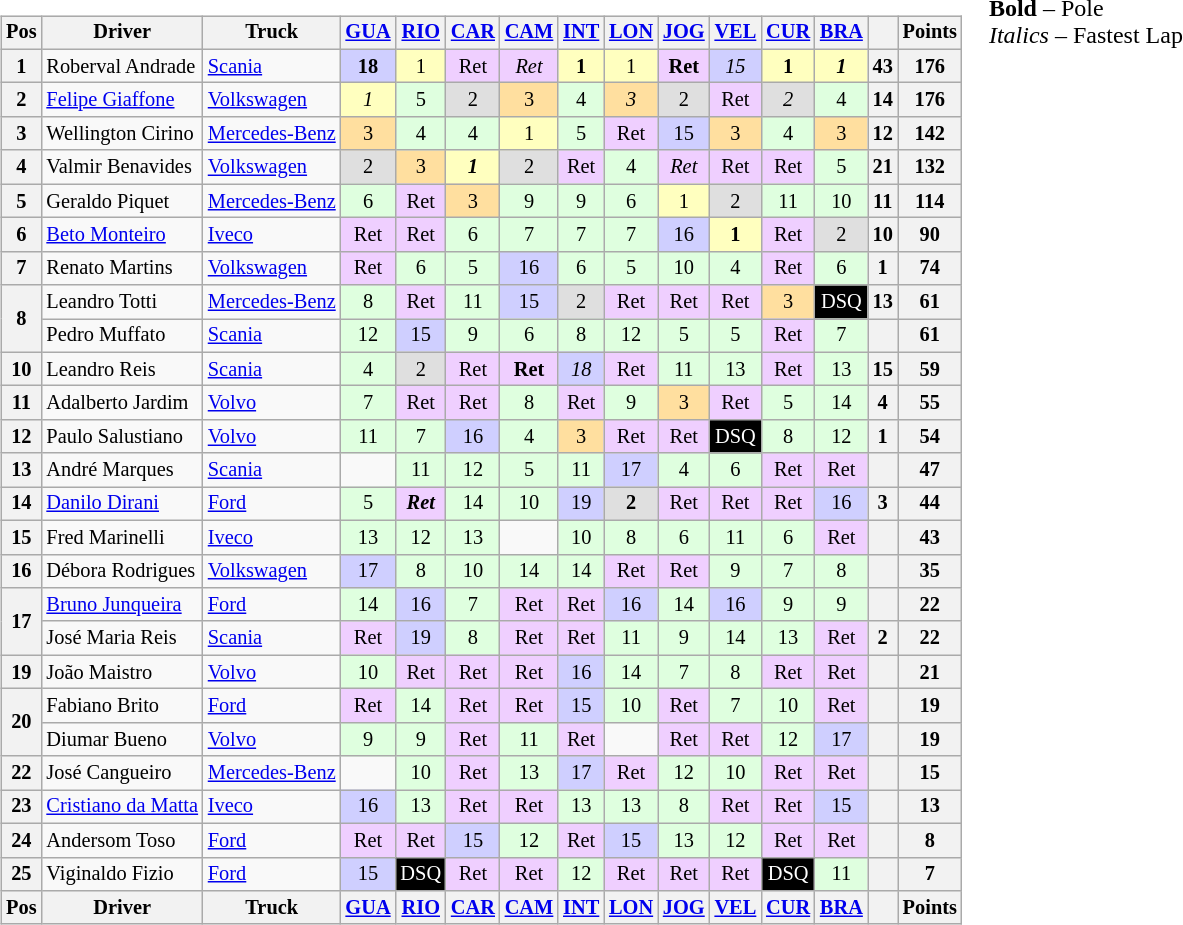<table>
<tr>
<td valign="top"><br><table align="left"| class="wikitable" style="font-size: 85%; text-align: center">
<tr>
<th valign="middle">Pos</th>
<th valign="middle">Driver</th>
<th valign="middle">Truck</th>
<th><a href='#'>GUA</a></th>
<th><a href='#'>RIO</a></th>
<th><a href='#'>CAR</a></th>
<th><a href='#'>CAM</a></th>
<th><a href='#'>INT</a></th>
<th><a href='#'>LON</a></th>
<th><a href='#'>JOG</a></th>
<th><a href='#'>VEL</a></th>
<th><a href='#'>CUR</a></th>
<th><a href='#'>BRA</a></th>
<th valign="middle"></th>
<th valign="middle">Points</th>
</tr>
<tr>
<th>1</th>
<td align=left>Roberval Andrade</td>
<td align=left><a href='#'>Scania</a></td>
<td style="background:#cfcfff;"><strong>18</strong></td>
<td style="background:#FFFFBF;">1</td>
<td style="background:#EFCFFF;">Ret</td>
<td style="background:#EFCFFF;"><em>Ret</em></td>
<td style="background:#FFFFBF;"><strong>1</strong></td>
<td style="background:#FFFFBF;">1</td>
<td style="background:#EFCFFF;"><strong>Ret</strong></td>
<td style="background:#cfcfff;"><em>15</em></td>
<td style="background:#FFFFBF;"><strong>1</strong></td>
<td style="background:#FFFFBF;"><strong><em>1</em></strong></td>
<th>43</th>
<th>176</th>
</tr>
<tr>
<th>2</th>
<td align=left><a href='#'>Felipe Giaffone</a></td>
<td align=left><a href='#'>Volkswagen</a></td>
<td style="background:#FFFFBF;"><em>1</em></td>
<td style="background:#DFFFDF;">5</td>
<td style="background:#DFDFDF;">2</td>
<td style="background:#FFDF9F;">3</td>
<td style="background:#DFFFDF;">4</td>
<td style="background:#FFDF9F;"><em>3</em></td>
<td style="background:#DFDFDF;">2</td>
<td style="background:#EFCFFF;">Ret</td>
<td style="background:#DFDFDF;"><em>2</em></td>
<td style="background:#DFFFDF;">4</td>
<th>14</th>
<th>176</th>
</tr>
<tr>
<th>3</th>
<td align=left>Wellington Cirino</td>
<td align=left><a href='#'>Mercedes-Benz</a></td>
<td style="background:#FFDF9F;">3</td>
<td style="background:#DFFFDF;">4</td>
<td style="background:#DFFFDF;">4</td>
<td style="background:#FFFFBF;">1</td>
<td style="background:#DFFFDF;">5</td>
<td style="background:#EFCFFF;">Ret</td>
<td style="background:#cfcfff;">15</td>
<td style="background:#FFDF9F;">3</td>
<td style="background:#DFFFDF;">4</td>
<td style="background:#FFDF9F;">3</td>
<th>12</th>
<th>142</th>
</tr>
<tr>
<th>4</th>
<td align=left>Valmir Benavides</td>
<td align=left><a href='#'>Volkswagen</a></td>
<td style="background:#DFDFDF;">2</td>
<td style="background:#FFDF9F;">3</td>
<td style="background:#FFFFBF;"><strong><em>1</em></strong></td>
<td style="background:#DFDFDF;">2</td>
<td style="background:#EFCFFF;">Ret</td>
<td style="background:#DFFFDF;">4</td>
<td style="background:#EFCFFF;"><em>Ret</em></td>
<td style="background:#EFCFFF;">Ret</td>
<td style="background:#EFCFFF;">Ret</td>
<td style="background:#DFFFDF;">5</td>
<th>21</th>
<th>132</th>
</tr>
<tr>
<th>5</th>
<td align=left>Geraldo Piquet</td>
<td align=left><a href='#'>Mercedes-Benz</a></td>
<td style="background:#DFFFDF;">6</td>
<td style="background:#EFCFFF;">Ret</td>
<td style="background:#FFDF9F;">3</td>
<td style="background:#DFFFDF;">9</td>
<td style="background:#DFFFDF;">9</td>
<td style="background:#DFFFDF;">6</td>
<td style="background:#FFFFBF;">1</td>
<td style="background:#DFDFDF;">2</td>
<td style="background:#DFFFDF;">11</td>
<td style="background:#DFFFDF;">10</td>
<th>11</th>
<th>114</th>
</tr>
<tr>
<th>6</th>
<td align=left><a href='#'>Beto Monteiro</a></td>
<td align=left><a href='#'>Iveco</a></td>
<td style="background:#EFCFFF;">Ret</td>
<td style="background:#EFCFFF;">Ret</td>
<td style="background:#DFFFDF;">6</td>
<td style="background:#DFFFDF;">7</td>
<td style="background:#DFFFDF;">7</td>
<td style="background:#DFFFDF;">7</td>
<td style="background:#cfcfff;">16</td>
<td style="background:#FFFFBF;"><strong>1</strong></td>
<td style="background:#EFCFFF;">Ret</td>
<td style="background:#DFDFDF;">2</td>
<th>10</th>
<th>90</th>
</tr>
<tr>
<th>7</th>
<td align=left>Renato Martins</td>
<td align=left><a href='#'>Volkswagen</a></td>
<td style="background:#EFCFFF;">Ret</td>
<td style="background:#DFFFDF;">6</td>
<td style="background:#DFFFDF;">5</td>
<td style="background:#cfcfff;">16</td>
<td style="background:#DFFFDF;">6</td>
<td style="background:#DFFFDF;">5</td>
<td style="background:#DFFFDF;">10</td>
<td style="background:#DFFFDF;">4</td>
<td style="background:#EFCFFF;">Ret</td>
<td style="background:#DFFFDF;">6</td>
<th>1</th>
<th>74</th>
</tr>
<tr>
<th rowspan=2>8</th>
<td align=left>Leandro Totti</td>
<td align=left><a href='#'>Mercedes-Benz</a></td>
<td style="background:#DFFFDF;">8</td>
<td style="background:#EFCFFF;">Ret</td>
<td style="background:#DFFFDF;">11</td>
<td style="background:#cfcfff;">15</td>
<td style="background:#DFDFDF;">2</td>
<td style="background:#EFCFFF;">Ret</td>
<td style="background:#EFCFFF;">Ret</td>
<td style="background:#EFCFFF;">Ret</td>
<td style="background:#FFDF9F;">3</td>
<td style="background:black; color:white;">DSQ</td>
<th>13</th>
<th>61</th>
</tr>
<tr>
<td align=left>Pedro Muffato</td>
<td align=left><a href='#'>Scania</a></td>
<td style="background:#DFFFDF;">12</td>
<td style="background:#cfcfff;">15</td>
<td style="background:#DFFFDF;">9</td>
<td style="background:#DFFFDF;">6</td>
<td style="background:#DFFFDF;">8</td>
<td style="background:#DFFFDF;">12</td>
<td style="background:#DFFFDF;">5</td>
<td style="background:#DFFFDF;">5</td>
<td style="background:#EFCFFF;">Ret</td>
<td style="background:#DFFFDF;">7</td>
<th></th>
<th>61</th>
</tr>
<tr>
<th>10</th>
<td align=left>Leandro Reis</td>
<td align=left><a href='#'>Scania</a></td>
<td style="background:#DFFFDF;">4</td>
<td style="background:#DFDFDF;">2</td>
<td style="background:#EFCFFF;">Ret</td>
<td style="background:#EFCFFF;"><strong>Ret</strong></td>
<td style="background:#cfcfff;"><em>18</em></td>
<td style="background:#EFCFFF;">Ret</td>
<td style="background:#DFFFDF;">11</td>
<td style="background:#DFFFDF;">13</td>
<td style="background:#EFCFFF;">Ret</td>
<td style="background:#DFFFDF;">13</td>
<th>15</th>
<th>59</th>
</tr>
<tr>
<th>11</th>
<td align=left>Adalberto Jardim</td>
<td align=left><a href='#'>Volvo</a></td>
<td style="background:#DFFFDF;">7</td>
<td style="background:#EFCFFF;">Ret</td>
<td style="background:#EFCFFF;">Ret</td>
<td style="background:#DFFFDF;">8</td>
<td style="background:#EFCFFF;">Ret</td>
<td style="background:#DFFFDF;">9</td>
<td style="background:#FFDF9F;">3</td>
<td style="background:#EFCFFF;">Ret</td>
<td style="background:#DFFFDF;">5</td>
<td style="background:#DFFFDF;">14</td>
<th>4</th>
<th>55</th>
</tr>
<tr>
<th>12</th>
<td align=left>Paulo Salustiano</td>
<td align=left><a href='#'>Volvo</a></td>
<td style="background:#DFFFDF;">11</td>
<td style="background:#DFFFDF;">7</td>
<td style="background:#cfcfff;">16</td>
<td style="background:#DFFFDF;">4</td>
<td style="background:#FFDF9F;">3</td>
<td style="background:#EFCFFF;">Ret</td>
<td style="background:#EFCFFF;">Ret</td>
<td style="background:black; color:white;">DSQ</td>
<td style="background:#DFFFDF;">8</td>
<td style="background:#DFFFDF;">12</td>
<th>1</th>
<th>54</th>
</tr>
<tr>
<th>13</th>
<td align=left>André Marques</td>
<td align=left><a href='#'>Scania</a></td>
<td></td>
<td style="background:#DFFFDF;">11</td>
<td style="background:#DFFFDF;">12</td>
<td style="background:#DFFFDF;">5</td>
<td style="background:#DFFFDF;">11</td>
<td style="background:#cfcfff;">17</td>
<td style="background:#DFFFDF;">4</td>
<td style="background:#DFFFDF;">6</td>
<td style="background:#EFCFFF;">Ret</td>
<td style="background:#EFCFFF;">Ret</td>
<th></th>
<th>47</th>
</tr>
<tr>
<th>14</th>
<td align=left><a href='#'>Danilo Dirani</a></td>
<td align=left><a href='#'>Ford</a></td>
<td style="background:#DFFFDF;">5</td>
<td style="background:#EFCFFF;"><strong><em>Ret</em></strong></td>
<td style="background:#DFFFDF;">14</td>
<td style="background:#DFFFDF;">10</td>
<td style="background:#cfcfff;">19</td>
<td style="background:#DFDFDF;"><strong>2</strong></td>
<td style="background:#EFCFFF;">Ret</td>
<td style="background:#EFCFFF;">Ret</td>
<td style="background:#EFCFFF;">Ret</td>
<td style="background:#cfcfff;">16</td>
<th>3</th>
<th>44</th>
</tr>
<tr>
<th>15</th>
<td align=left>Fred Marinelli</td>
<td align=left><a href='#'>Iveco</a></td>
<td style="background:#DFFFDF;">13</td>
<td style="background:#DFFFDF;">12</td>
<td style="background:#DFFFDF;">13</td>
<td></td>
<td style="background:#DFFFDF;">10</td>
<td style="background:#DFFFDF;">8</td>
<td style="background:#DFFFDF;">6</td>
<td style="background:#DFFFDF;">11</td>
<td style="background:#DFFFDF;">6</td>
<td style="background:#EFCFFF;">Ret</td>
<th></th>
<th>43</th>
</tr>
<tr>
<th>16</th>
<td align=left>Débora Rodrigues</td>
<td align=left><a href='#'>Volkswagen</a></td>
<td style="background:#cfcfff;">17</td>
<td style="background:#DFFFDF;">8</td>
<td style="background:#DFFFDF;">10</td>
<td style="background:#DFFFDF;">14</td>
<td style="background:#DFFFDF;">14</td>
<td style="background:#EFCFFF;">Ret</td>
<td style="background:#EFCFFF;">Ret</td>
<td style="background:#DFFFDF;">9</td>
<td style="background:#DFFFDF;">7</td>
<td style="background:#DFFFDF;">8</td>
<th></th>
<th>35</th>
</tr>
<tr>
<th rowspan=2>17</th>
<td align=left><a href='#'>Bruno Junqueira</a></td>
<td align=left><a href='#'>Ford</a></td>
<td style="background:#DFFFDF;">14</td>
<td style="background:#cfcfff;">16</td>
<td style="background:#DFFFDF;">7</td>
<td style="background:#EFCFFF;">Ret</td>
<td style="background:#EFCFFF;">Ret</td>
<td style="background:#cfcfff;">16</td>
<td style="background:#DFFFDF;">14</td>
<td style="background:#cfcfff;">16</td>
<td style="background:#DFFFDF;">9</td>
<td style="background:#DFFFDF;">9</td>
<th></th>
<th>22</th>
</tr>
<tr>
<td align=left>José Maria Reis</td>
<td align=left><a href='#'>Scania</a></td>
<td style="background:#EFCFFF;">Ret</td>
<td style="background:#cfcfff;">19</td>
<td style="background:#DFFFDF;">8</td>
<td style="background:#EFCFFF;">Ret</td>
<td style="background:#EFCFFF;">Ret</td>
<td style="background:#DFFFDF;">11</td>
<td style="background:#DFFFDF;">9</td>
<td style="background:#DFFFDF;">14</td>
<td style="background:#DFFFDF;">13</td>
<td style="background:#EFCFFF;">Ret</td>
<th>2</th>
<th>22</th>
</tr>
<tr>
<th>19</th>
<td align=left>João Maistro</td>
<td align=left><a href='#'>Volvo</a></td>
<td style="background:#DFFFDF;">10</td>
<td style="background:#EFCFFF;">Ret</td>
<td style="background:#EFCFFF;">Ret</td>
<td style="background:#EFCFFF;">Ret</td>
<td style="background:#cfcfff;">16</td>
<td style="background:#DFFFDF;">14</td>
<td style="background:#DFFFDF;">7</td>
<td style="background:#DFFFDF;">8</td>
<td style="background:#EFCFFF;">Ret</td>
<td style="background:#EFCFFF;">Ret</td>
<th></th>
<th>21</th>
</tr>
<tr>
<th rowspan=2>20</th>
<td align=left>Fabiano Brito</td>
<td align=left><a href='#'>Ford</a></td>
<td style="background:#EFCFFF;">Ret</td>
<td style="background:#DFFFDF;">14</td>
<td style="background:#EFCFFF;">Ret</td>
<td style="background:#EFCFFF;">Ret</td>
<td style="background:#cfcfff;">15</td>
<td style="background:#DFFFDF;">10</td>
<td style="background:#EFCFFF;">Ret</td>
<td style="background:#DFFFDF;">7</td>
<td style="background:#DFFFDF;">10</td>
<td style="background:#EFCFFF;">Ret</td>
<th></th>
<th>19</th>
</tr>
<tr>
<td align=left>Diumar Bueno</td>
<td align=left><a href='#'>Volvo</a></td>
<td style="background:#DFFFDF;">9</td>
<td style="background:#DFFFDF;">9</td>
<td style="background:#EFCFFF;">Ret</td>
<td style="background:#DFFFDF;">11</td>
<td style="background:#EFCFFF;">Ret</td>
<td></td>
<td style="background:#EFCFFF;">Ret</td>
<td style="background:#EFCFFF;">Ret</td>
<td style="background:#DFFFDF;">12</td>
<td style="background:#cfcfff;">17</td>
<th></th>
<th>19</th>
</tr>
<tr>
<th>22</th>
<td align=left>José Cangueiro</td>
<td align=left><a href='#'>Mercedes-Benz</a></td>
<td></td>
<td style="background:#DFFFDF;">10</td>
<td style="background:#EFCFFF;">Ret</td>
<td style="background:#DFFFDF;">13</td>
<td style="background:#cfcfff;">17</td>
<td style="background:#EFCFFF;">Ret</td>
<td style="background:#DFFFDF;">12</td>
<td style="background:#DFFFDF;">10</td>
<td style="background:#EFCFFF;">Ret</td>
<td style="background:#EFCFFF;">Ret</td>
<th></th>
<th>15</th>
</tr>
<tr>
<th>23</th>
<td align=left><a href='#'>Cristiano da Matta</a></td>
<td align=left><a href='#'>Iveco</a></td>
<td style="background:#cfcfff;">16</td>
<td style="background:#DFFFDF;">13</td>
<td style="background:#EFCFFF;">Ret</td>
<td style="background:#EFCFFF;">Ret</td>
<td style="background:#DFFFDF;">13</td>
<td style="background:#DFFFDF;">13</td>
<td style="background:#DFFFDF;">8</td>
<td style="background:#EFCFFF;">Ret</td>
<td style="background:#EFCFFF;">Ret</td>
<td style="background:#cfcfff;">15</td>
<th></th>
<th>13</th>
</tr>
<tr>
<th>24</th>
<td align=left>Andersom Toso</td>
<td align=left><a href='#'>Ford</a></td>
<td style="background:#EFCFFF;">Ret</td>
<td style="background:#EFCFFF;">Ret</td>
<td style="background:#cfcfff;">15</td>
<td style="background:#DFFFDF;">12</td>
<td style="background:#EFCFFF;">Ret</td>
<td style="background:#cfcfff;">15</td>
<td style="background:#DFFFDF;">13</td>
<td style="background:#DFFFDF;">12</td>
<td style="background:#EFCFFF;">Ret</td>
<td style="background:#EFCFFF;">Ret</td>
<th></th>
<th>8</th>
</tr>
<tr>
<th>25</th>
<td align=left>Viginaldo Fizio</td>
<td align=left><a href='#'>Ford</a></td>
<td style="background:#cfcfff;">15</td>
<td style="background:black; color:white;">DSQ</td>
<td style="background:#EFCFFF;">Ret</td>
<td style="background:#EFCFFF;">Ret</td>
<td style="background:#DFFFDF;">12</td>
<td style="background:#EFCFFF;">Ret</td>
<td style="background:#EFCFFF;">Ret</td>
<td style="background:#EFCFFF;">Ret</td>
<td style="background:black; color:white;">DSQ</td>
<td style="background:#DFFFDF;">11</td>
<th></th>
<th>7</th>
</tr>
<tr valign="top">
<th valign="middle">Pos</th>
<th valign="middle">Driver</th>
<th valign="middle">Truck</th>
<th><a href='#'>GUA</a></th>
<th><a href='#'>RIO</a></th>
<th><a href='#'>CAR</a></th>
<th><a href='#'>CAM</a></th>
<th><a href='#'>INT</a></th>
<th><a href='#'>LON</a></th>
<th><a href='#'>JOG</a></th>
<th><a href='#'>VEL</a></th>
<th><a href='#'>CUR</a></th>
<th><a href='#'>BRA</a></th>
<th valign="middle"></th>
<th valign="middle">Points</th>
</tr>
</table>
</td>
<td valign="top"><br>
<span><strong>Bold</strong> – Pole<br>
<em>Italics</em> – Fastest Lap</span></td>
</tr>
</table>
